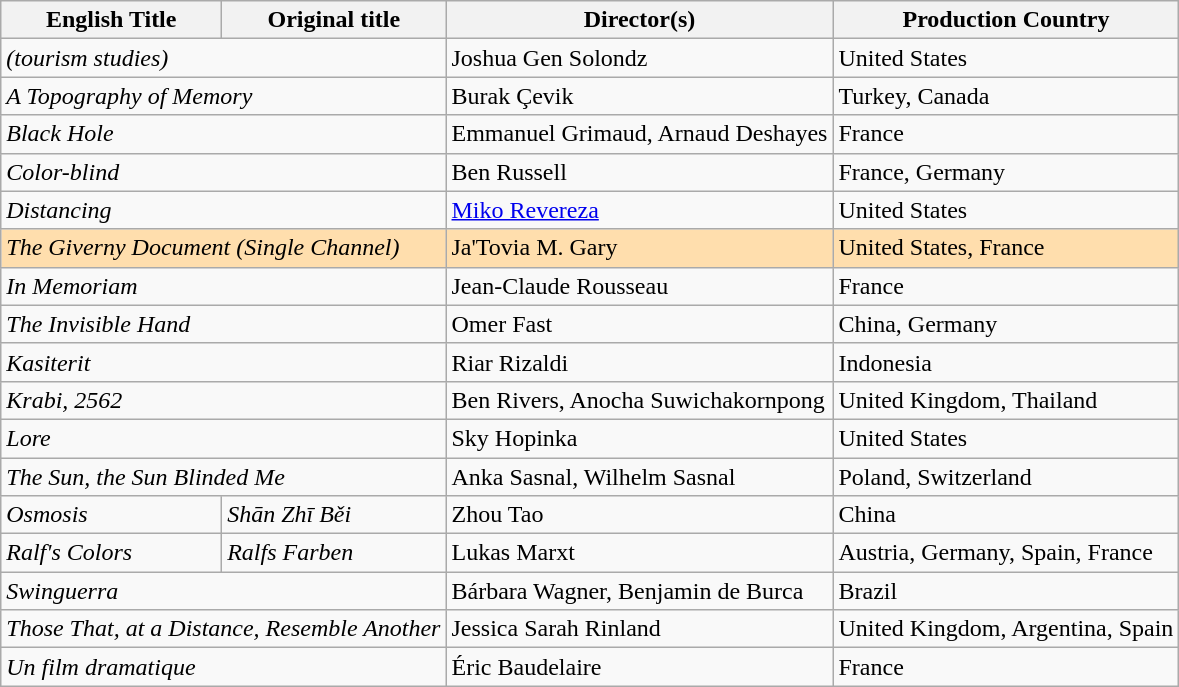<table class="wikitable sortable">
<tr>
<th>English Title</th>
<th>Original title</th>
<th>Director(s)</th>
<th>Production Country</th>
</tr>
<tr>
<td colspan="2"><em>(tourism studies)</em></td>
<td>Joshua Gen Solondz</td>
<td>United States</td>
</tr>
<tr>
<td colspan="2"><em>A Topography of Memory</em></td>
<td>Burak Çevik</td>
<td>Turkey, Canada</td>
</tr>
<tr>
<td colspan="2"><em>Black Hole</em></td>
<td>Emmanuel Grimaud, Arnaud Deshayes</td>
<td>France</td>
</tr>
<tr>
<td colspan="2"><em>Color-blind</em></td>
<td>Ben Russell</td>
<td>France, Germany</td>
</tr>
<tr>
<td colspan="2"><em>Distancing</em></td>
<td><a href='#'>Miko Revereza</a></td>
<td>United States</td>
</tr>
<tr style="background:#FFDEAD;">
<td colspan="2"><em>The Giverny Document (Single Channel)</em></td>
<td>Ja'Tovia M. Gary</td>
<td>United States, France</td>
</tr>
<tr>
<td colspan="2"><em>In Memoriam</em></td>
<td>Jean-Claude Rousseau</td>
<td>France</td>
</tr>
<tr>
<td colspan="2"><em>The Invisible Hand</em></td>
<td>Omer Fast</td>
<td>China, Germany</td>
</tr>
<tr>
<td colspan="2"><em>Kasiterit</em></td>
<td>Riar Rizaldi</td>
<td>Indonesia</td>
</tr>
<tr>
<td colspan="2"><em>Krabi, 2562</em></td>
<td>Ben Rivers, Anocha Suwichakornpong</td>
<td>United Kingdom, Thailand</td>
</tr>
<tr>
<td colspan="2"><em>Lore</em></td>
<td>Sky Hopinka</td>
<td>United States</td>
</tr>
<tr>
<td colspan="2"><em>The Sun, the Sun Blinded Me</em></td>
<td>Anka Sasnal, Wilhelm Sasnal</td>
<td>Poland, Switzerland</td>
</tr>
<tr>
<td><em>Osmosis</em></td>
<td><em>Shān Zhī Běi</em></td>
<td>Zhou Tao</td>
<td>China</td>
</tr>
<tr>
<td><em>Ralf's Colors</em></td>
<td><em>Ralfs Farben</em></td>
<td>Lukas Marxt</td>
<td>Austria, Germany, Spain, France</td>
</tr>
<tr>
<td colspan="2"><em>Swinguerra</em></td>
<td>Bárbara Wagner, Benjamin de Burca</td>
<td>Brazil</td>
</tr>
<tr>
<td colspan="2"><em>Those That, at a Distance, Resemble Another</em></td>
<td>Jessica Sarah Rinland</td>
<td>United Kingdom, Argentina, Spain</td>
</tr>
<tr>
<td colspan="2"><em>Un film dramatique</em></td>
<td>Éric Baudelaire</td>
<td>France</td>
</tr>
</table>
